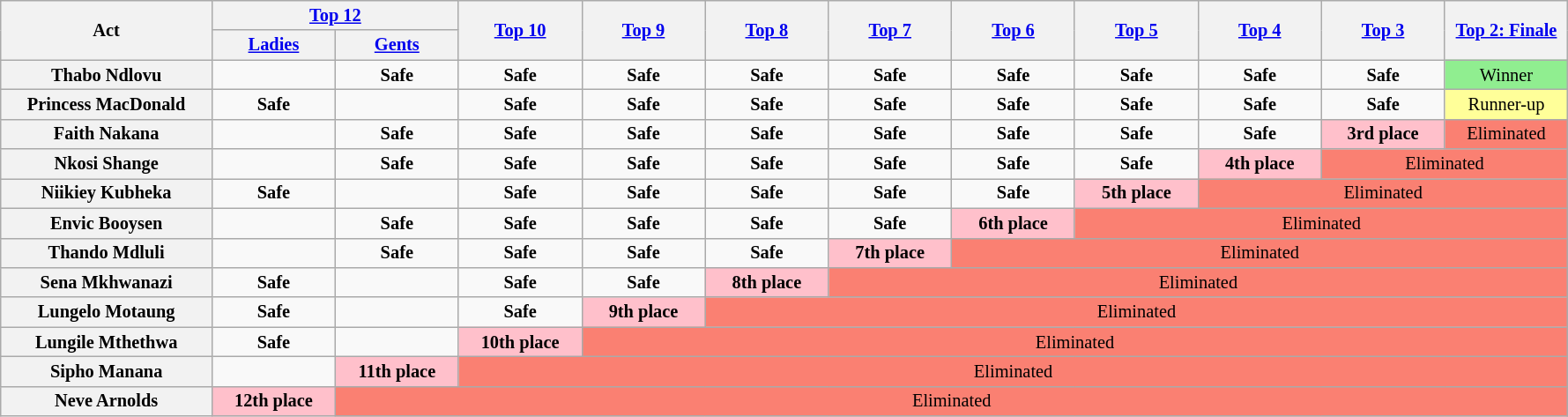<table class="wikitable" style="text-align:center; font-size:85%">
<tr>
<th style="width:12%" rowspan="2"  scope="col">Act</th>
<th style="width:7%" colspan="2" scope="col"><a href='#'>Top 12</a></th>
<th style="width:7%" rowspan="2" scope="col"><a href='#'>Top 10</a></th>
<th style="width:7%" rowspan="2" scope="col"><a href='#'>Top 9</a></th>
<th style="width:7%" rowspan="2" scope="col"><a href='#'>Top 8</a></th>
<th style="width:7%" rowspan="2" scope="col"><a href='#'>Top 7</a></th>
<th style="width:7%" rowspan="2" scope="col"><a href='#'>Top 6</a></th>
<th style="width:7%" rowspan="2" scope="col"><a href='#'>Top 5</a></th>
<th style="width:7%" rowspan="2" scope="col"><a href='#'>Top 4</a></th>
<th style="width:7%" rowspan="2" scope="col"><a href='#'>Top 3</a></th>
<th style="width:7%" rowspan="2" scope="col"><a href='#'>Top 2: Finale</a></th>
</tr>
<tr>
<th style="width:7%"><a href='#'>Ladies</a></th>
<th style="width:7%"><a href='#'>Gents</a></th>
</tr>
<tr>
<th scope="row">Thabo Ndlovu</th>
<td></td>
<td><strong>Safe</strong></td>
<td><strong>Safe</strong></td>
<td><strong>Safe</strong></td>
<td><strong>Safe</strong></td>
<td><strong>Safe</strong></td>
<td><strong>Safe</strong></td>
<td><strong>Safe</strong></td>
<td><strong>Safe</strong></td>
<td><strong>Safe</strong></td>
<td style="background:lightgreen">Winner</td>
</tr>
<tr>
<th scope="row">Princess MacDonald</th>
<td><strong>Safe</strong></td>
<td></td>
<td><strong>Safe</strong></td>
<td><strong>Safe</strong></td>
<td><strong>Safe</strong></td>
<td><strong>Safe</strong></td>
<td><strong>Safe</strong></td>
<td><strong>Safe</strong></td>
<td><strong>Safe</strong></td>
<td><strong>Safe</strong></td>
<td style="background:#ff9;">Runner-up</td>
</tr>
<tr>
<th scope="row">Faith Nakana</th>
<td></td>
<td><strong>Safe</strong></td>
<td><strong>Safe</strong></td>
<td><strong>Safe</strong></td>
<td><strong>Safe</strong></td>
<td><strong>Safe</strong></td>
<td><strong>Safe</strong></td>
<td><strong>Safe</strong></td>
<td><strong>Safe</strong></td>
<td style="background:pink"><strong>3rd place</strong></td>
<td style="background:salmon">Eliminated</td>
</tr>
<tr>
<th scope="row">Nkosi Shange</th>
<td></td>
<td><strong>Safe</strong></td>
<td><strong>Safe</strong></td>
<td><strong>Safe</strong></td>
<td><strong>Safe</strong></td>
<td><strong>Safe</strong></td>
<td><strong>Safe</strong></td>
<td><strong>Safe</strong></td>
<td style="background:pink"><strong>4th place</strong></td>
<td colspan="2" style="background:salmon">Eliminated</td>
</tr>
<tr>
<th scope="row">Niikiey Kubheka</th>
<td><strong>Safe</strong></td>
<td></td>
<td><strong>Safe</strong></td>
<td><strong>Safe</strong></td>
<td><strong>Safe</strong></td>
<td><strong>Safe</strong></td>
<td><strong>Safe</strong></td>
<td style="background:pink"><strong>5th place</strong></td>
<td colspan="3" style="background:salmon">Eliminated</td>
</tr>
<tr>
<th scope="row">Envic Booysen</th>
<td></td>
<td><strong>Safe</strong></td>
<td><strong>Safe</strong></td>
<td><strong>Safe</strong></td>
<td><strong>Safe</strong></td>
<td><strong>Safe</strong></td>
<td style="background:pink"><strong>6th place</strong></td>
<td colspan="4" style="background:salmon">Eliminated</td>
</tr>
<tr>
<th scope="row">Thando Mdluli</th>
<td></td>
<td><strong>Safe</strong></td>
<td><strong>Safe</strong></td>
<td><strong>Safe</strong></td>
<td><strong>Safe</strong></td>
<td style="background:pink"><strong>7th place</strong></td>
<td colspan="5" style="background:salmon">Eliminated</td>
</tr>
<tr>
<th scope="row">Sena Mkhwanazi</th>
<td><strong>Safe</strong></td>
<td></td>
<td><strong>Safe</strong></td>
<td><strong>Safe</strong></td>
<td style="background:pink"><strong>8th place</strong></td>
<td colspan="6" style="background:salmon">Eliminated</td>
</tr>
<tr>
<th scope="row">Lungelo Motaung</th>
<td><strong>Safe</strong></td>
<td></td>
<td><strong>Safe</strong></td>
<td style="background:pink"><strong>9th place</strong></td>
<td colspan="7" style="background:salmon">Eliminated</td>
</tr>
<tr>
<th scope="row">Lungile Mthethwa</th>
<td><strong>Safe</strong></td>
<td></td>
<td style="background:pink"><strong>10th place</strong></td>
<td colspan="8" style="background:salmon">Eliminated</td>
</tr>
<tr>
<th scope="row">Sipho Manana</th>
<td></td>
<td style="background:pink"><strong>11th place</strong></td>
<td colspan="9" style="background:salmon">Eliminated</td>
</tr>
<tr>
<th scope="row">Neve Arnolds</th>
<td style="background:pink"><strong>12th place</strong></td>
<td colspan="10" style="background:salmon">Eliminated</td>
</tr>
</table>
